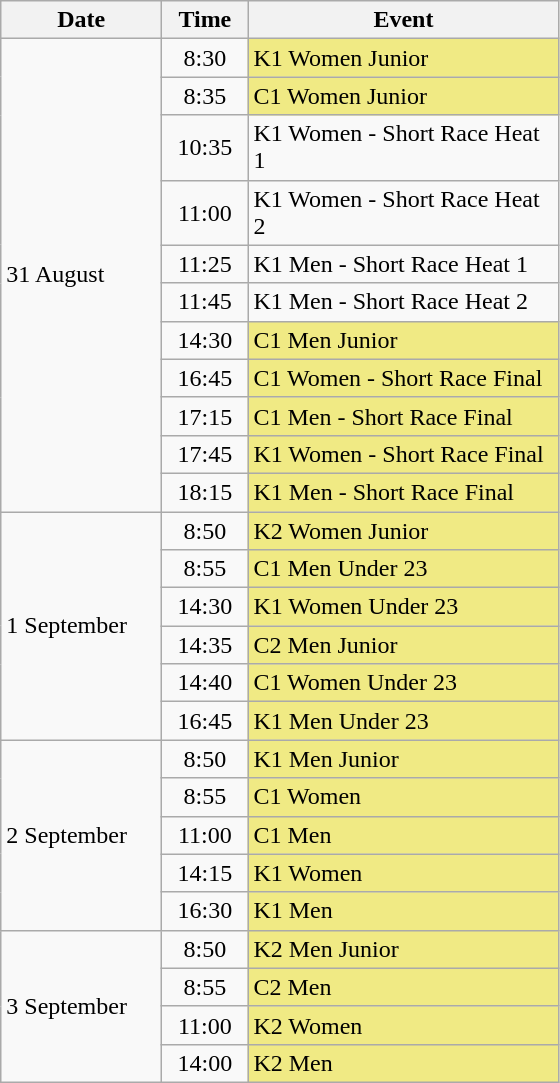<table class=wikitable>
<tr>
<th width=100px>Date</th>
<th width=50px>Time</th>
<th width=200px>Event</th>
</tr>
<tr>
<td rowspan=11>31 August</td>
<td align=center>8:30</td>
<td bgcolor=F0EA84>K1 Women Junior</td>
</tr>
<tr>
<td align=center>8:35</td>
<td bgcolor=F0EA84>C1 Women Junior</td>
</tr>
<tr>
<td align=center>10:35</td>
<td>K1 Women - Short Race Heat 1</td>
</tr>
<tr>
<td align=center>11:00</td>
<td>K1 Women - Short Race Heat 2</td>
</tr>
<tr>
<td align=center>11:25</td>
<td>K1 Men - Short Race Heat 1</td>
</tr>
<tr>
<td align=center>11:45</td>
<td>K1 Men - Short Race Heat 2</td>
</tr>
<tr>
<td align=center>14:30</td>
<td bgcolor=F0EA84>C1 Men Junior</td>
</tr>
<tr>
<td align=center>16:45</td>
<td bgcolor=F0EA84>C1 Women - Short Race Final</td>
</tr>
<tr>
<td align=center>17:15</td>
<td bgcolor=F0EA84>C1 Men - Short Race Final</td>
</tr>
<tr>
<td align=center>17:45</td>
<td bgcolor=F0EA84>K1 Women - Short Race Final</td>
</tr>
<tr>
<td align=center>18:15</td>
<td bgcolor=F0EA84>K1 Men - Short Race Final</td>
</tr>
<tr>
<td rowspan=6>1 September</td>
<td align=center>8:50</td>
<td bgcolor=F0EA84>K2 Women Junior</td>
</tr>
<tr>
<td align=center>8:55</td>
<td bgcolor=F0EA84>C1 Men Under 23</td>
</tr>
<tr>
<td align=center>14:30</td>
<td bgcolor=F0EA84>K1 Women Under 23</td>
</tr>
<tr>
<td align=center>14:35</td>
<td bgcolor=F0EA84>C2 Men Junior</td>
</tr>
<tr>
<td align=center>14:40</td>
<td bgcolor=F0EA84>C1 Women Under 23</td>
</tr>
<tr>
<td align=center>16:45</td>
<td bgcolor=F0EA84>K1 Men Under 23</td>
</tr>
<tr>
<td rowspan=5>2 September</td>
<td align=center>8:50</td>
<td bgcolor=F0EA84>K1 Men Junior</td>
</tr>
<tr>
<td align=center>8:55</td>
<td bgcolor=F0EA84>C1 Women</td>
</tr>
<tr>
<td align=center>11:00</td>
<td bgcolor=F0EA84>C1 Men</td>
</tr>
<tr>
<td align=center>14:15</td>
<td bgcolor=F0EA84>K1 Women</td>
</tr>
<tr>
<td align=center>16:30</td>
<td bgcolor=F0EA84>K1 Men</td>
</tr>
<tr>
<td rowspan=4>3 September</td>
<td align=center>8:50</td>
<td bgcolor=F0EA84>K2 Men Junior</td>
</tr>
<tr>
<td align=center>8:55</td>
<td bgcolor=F0EA84>C2 Men</td>
</tr>
<tr>
<td align=center>11:00</td>
<td bgcolor=F0EA84>K2 Women</td>
</tr>
<tr>
<td align=center>14:00</td>
<td bgcolor=F0EA84>K2 Men</td>
</tr>
</table>
